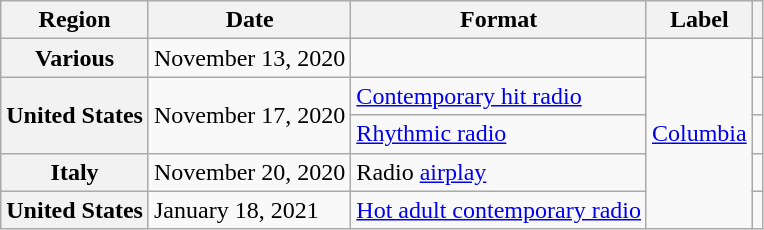<table class="wikitable plainrowheaders">
<tr>
<th scope="col">Region</th>
<th scope="col">Date</th>
<th scope="col">Format</th>
<th scope="col">Label</th>
<th scope="col"></th>
</tr>
<tr>
<th scope="row">Various</th>
<td>November 13, 2020</td>
<td></td>
<td rowspan="5"><a href='#'>Columbia</a></td>
<td></td>
</tr>
<tr>
<th scope="row" rowspan="2">United States</th>
<td rowspan="2">November 17, 2020</td>
<td><a href='#'>Contemporary hit radio</a></td>
<td></td>
</tr>
<tr>
<td><a href='#'>Rhythmic radio</a></td>
<td></td>
</tr>
<tr>
<th scope="row">Italy</th>
<td>November 20, 2020</td>
<td>Radio <a href='#'>airplay</a></td>
<td></td>
</tr>
<tr>
<th scope="row">United States</th>
<td>January 18, 2021</td>
<td><a href='#'>Hot adult contemporary radio</a></td>
<td></td>
</tr>
</table>
